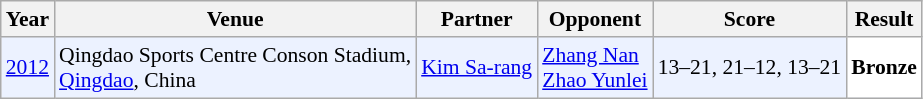<table class="sortable wikitable" style="font-size: 90%;">
<tr>
<th>Year</th>
<th>Venue</th>
<th>Partner</th>
<th>Opponent</th>
<th>Score</th>
<th>Result</th>
</tr>
<tr style="background:#ECF2FF">
<td align="center"><a href='#'>2012</a></td>
<td align="left">Qingdao Sports Centre Conson Stadium,<br><a href='#'>Qingdao</a>, China</td>
<td align="left"> <a href='#'>Kim Sa-rang</a></td>
<td align="left"> <a href='#'>Zhang Nan</a><br> <a href='#'>Zhao Yunlei</a></td>
<td align="left">13–21, 21–12, 13–21</td>
<td style="text-align:left; background:white"> <strong>Bronze</strong></td>
</tr>
</table>
